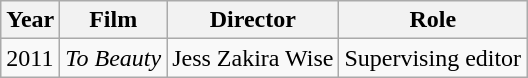<table class="wikitable">
<tr>
<th>Year</th>
<th>Film</th>
<th>Director</th>
<th>Role</th>
</tr>
<tr>
<td>2011</td>
<td><em>To Beauty</em></td>
<td>Jess Zakira Wise</td>
<td>Supervising editor</td>
</tr>
</table>
